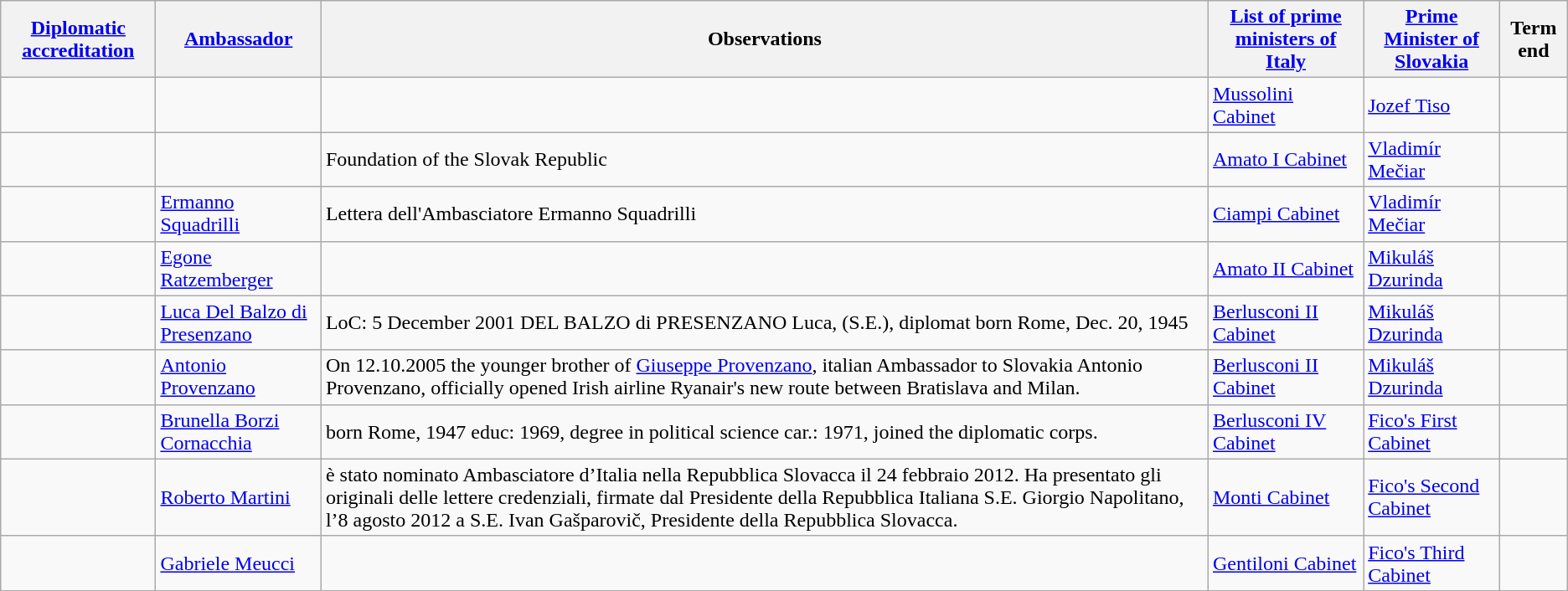<table class="wikitable sortable">
<tr>
<th><a href='#'>Diplomatic accreditation</a></th>
<th><a href='#'>Ambassador</a></th>
<th>Observations</th>
<th><a href='#'>List of prime ministers of Italy</a></th>
<th><a href='#'>Prime Minister of Slovakia</a></th>
<th>Term end</th>
</tr>
<tr>
<td></td>
<td></td>
<td></td>
<td><a href='#'>Mussolini Cabinet</a></td>
<td><a href='#'>Jozef Tiso</a></td>
<td></td>
</tr>
<tr>
<td></td>
<td></td>
<td>Foundation of the Slovak Republic</td>
<td><a href='#'>Amato I Cabinet</a></td>
<td><a href='#'>Vladimír Mečiar</a></td>
<td></td>
</tr>
<tr>
<td></td>
<td><a href='#'>Ermanno Squadrilli</a></td>
<td>Lettera dell'Ambasciatore Ermanno Squadrilli</td>
<td><a href='#'>Ciampi Cabinet</a></td>
<td><a href='#'>Vladimír Mečiar</a></td>
<td></td>
</tr>
<tr>
<td></td>
<td><a href='#'>Egone Ratzemberger</a></td>
<td></td>
<td><a href='#'>Amato II Cabinet</a></td>
<td><a href='#'>Mikuláš Dzurinda</a></td>
<td></td>
</tr>
<tr>
<td></td>
<td><a href='#'>Luca Del Balzo di Presenzano</a></td>
<td>LoC: 5 December 2001 DEL BALZO di PRESENZANO Luca, (S.E.), diplomat born Rome, Dec. 20, 1945</td>
<td><a href='#'>Berlusconi II Cabinet</a></td>
<td><a href='#'>Mikuláš Dzurinda</a></td>
<td></td>
</tr>
<tr>
<td></td>
<td><a href='#'>Antonio Provenzano</a></td>
<td>On 12.10.2005 the younger brother of <a href='#'>Giuseppe Provenzano</a>, italian Ambassador to Slovakia Antonio Provenzano, officially opened Irish airline Ryanair's new route between Bratislava and Milan.</td>
<td><a href='#'>Berlusconi II Cabinet</a></td>
<td><a href='#'>Mikuláš Dzurinda</a></td>
<td></td>
</tr>
<tr>
<td></td>
<td><a href='#'>Brunella Borzi Cornacchia</a></td>
<td>born Rome, 1947 educ: 1969, degree in political science car.: 1971, joined the diplomatic corps.</td>
<td><a href='#'>Berlusconi IV Cabinet</a></td>
<td><a href='#'>Fico's First Cabinet</a></td>
<td></td>
</tr>
<tr>
<td></td>
<td><a href='#'>Roberto Martini</a></td>
<td>è stato nominato Ambasciatore d’Italia nella Repubblica Slovacca il 24 febbraio 2012. Ha  presentato gli originali delle lettere credenziali, firmate dal Presidente della Repubblica Italiana S.E. Giorgio Napolitano, l’8 agosto 2012 a S.E. Ivan Gašparovič, Presidente della Repubblica Slovacca.</td>
<td><a href='#'>Monti Cabinet</a></td>
<td><a href='#'>Fico's Second Cabinet</a></td>
<td></td>
</tr>
<tr>
<td></td>
<td><a href='#'>Gabriele Meucci</a><br></onlyinclude></td>
<td></td>
<td><a href='#'>Gentiloni Cabinet</a></td>
<td><a href='#'>Fico's Third Cabinet</a></td>
<td></td>
</tr>
</table>
